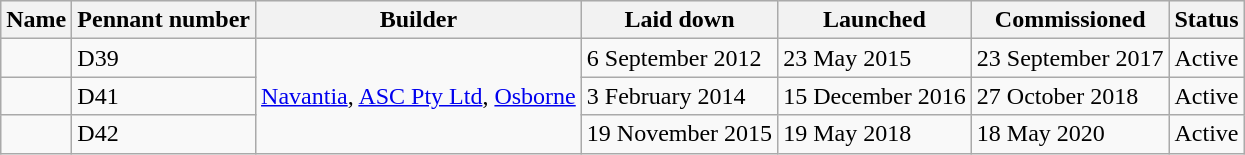<table class="wikitable">
<tr style="background:#efefef;">
<th>Name</th>
<th>Pennant number</th>
<th>Builder</th>
<th>Laid down</th>
<th>Launched</th>
<th>Commissioned</th>
<th>Status</th>
</tr>
<tr>
<td></td>
<td>D39</td>
<td rowspan=3><a href='#'>Navantia</a>, <a href='#'>ASC Pty Ltd</a>, <a href='#'>Osborne</a></td>
<td>6 September 2012</td>
<td>23 May 2015</td>
<td>23 September 2017</td>
<td>Active</td>
</tr>
<tr>
<td></td>
<td>D41</td>
<td>3 February 2014</td>
<td>15 December 2016</td>
<td>27 October 2018</td>
<td>Active</td>
</tr>
<tr>
<td></td>
<td>D42</td>
<td>19 November 2015</td>
<td>19 May 2018</td>
<td>18 May 2020</td>
<td>Active</td>
</tr>
</table>
